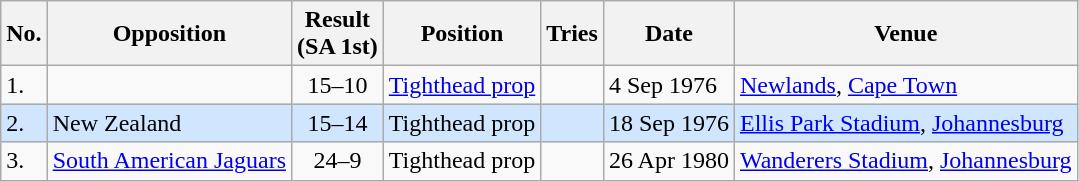<table class="wikitable unsortable">
<tr>
<th>No.</th>
<th>Opposition</th>
<th>Result<br>(SA 1st)</th>
<th>Position</th>
<th>Tries</th>
<th>Date</th>
<th>Venue</th>
</tr>
<tr>
<td>1.</td>
<td></td>
<td align="center">15–10</td>
<td><a href='#'>Tighthead prop</a></td>
<td></td>
<td>4 Sep 1976</td>
<td><a href='#'>Newlands</a>, <a href='#'>Cape Town</a></td>
</tr>
<tr style="background: #D0E6FF;">
<td>2.</td>
<td> New Zealand</td>
<td align="center">15–14</td>
<td>Tighthead prop</td>
<td></td>
<td>18 Sep 1976</td>
<td><a href='#'>Ellis Park Stadium</a>, <a href='#'>Johannesburg</a></td>
</tr>
<tr>
<td>3.</td>
<td> <a href='#'>South American Jaguars</a></td>
<td align="center">24–9</td>
<td>Tighthead prop</td>
<td></td>
<td>26 Apr 1980</td>
<td><a href='#'>Wanderers Stadium</a>, <a href='#'>Johannesburg</a></td>
</tr>
</table>
